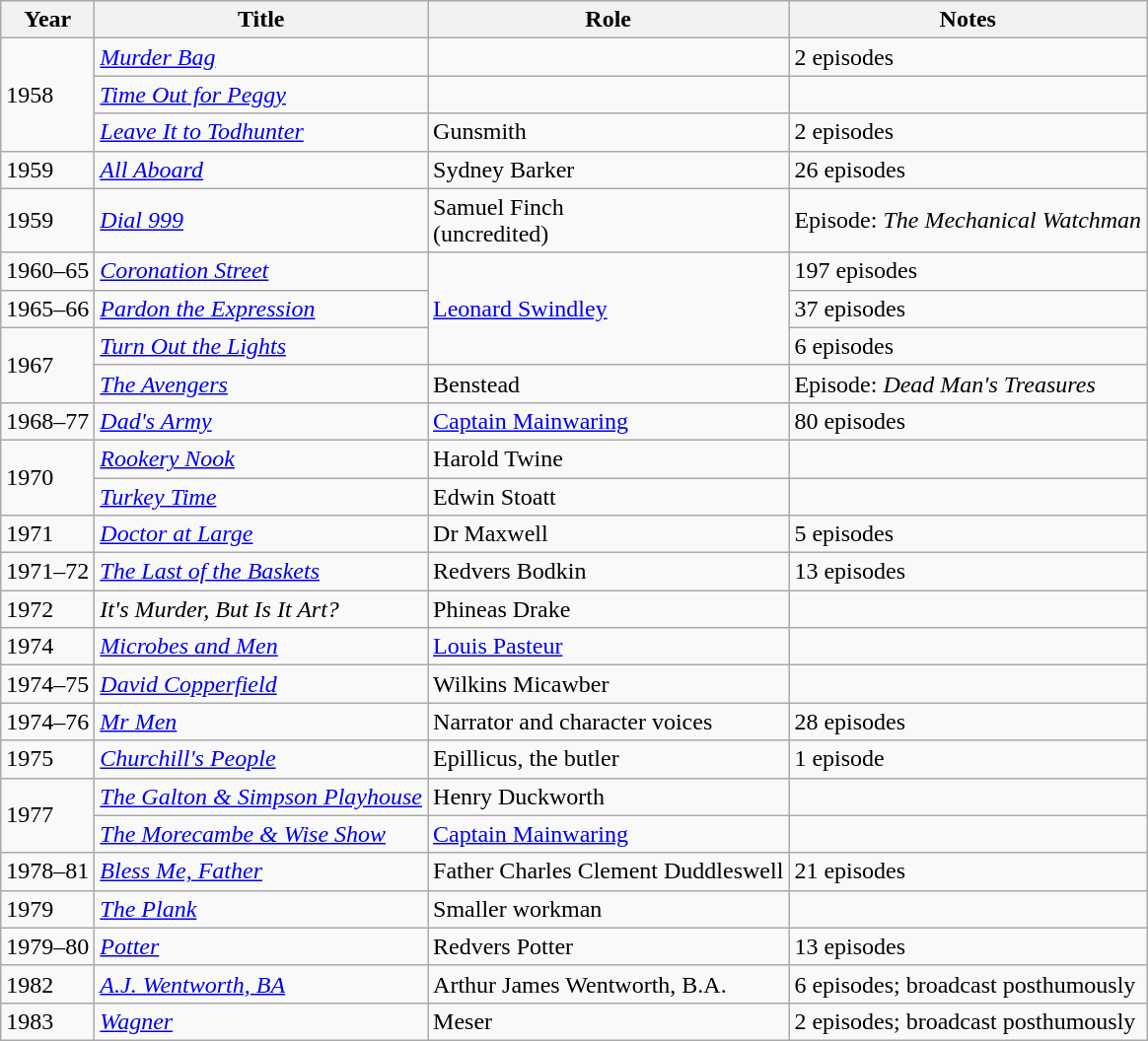<table class="wikitable">
<tr>
<th>Year</th>
<th>Title</th>
<th>Role</th>
<th>Notes</th>
</tr>
<tr>
<td rowspan="3">1958</td>
<td><em><a href='#'>Murder Bag</a></em></td>
<td></td>
<td>2 episodes</td>
</tr>
<tr>
<td><em><a href='#'>Time Out for Peggy</a></em></td>
<td></td>
<td></td>
</tr>
<tr>
<td><em><a href='#'>Leave It to Todhunter</a></em></td>
<td>Gunsmith</td>
<td>2 episodes</td>
</tr>
<tr>
<td>1959</td>
<td><em><a href='#'>All Aboard</a></em></td>
<td>Sydney Barker</td>
<td>26 episodes</td>
</tr>
<tr>
<td>1959</td>
<td><em><a href='#'>Dial 999</a></em></td>
<td>Samuel Finch<br>(uncredited)</td>
<td>Episode: <em>The Mechanical Watchman</em></td>
</tr>
<tr>
<td>1960–65</td>
<td><em><a href='#'>Coronation Street</a></em></td>
<td rowspan="3"><a href='#'>Leonard Swindley</a></td>
<td>197 episodes</td>
</tr>
<tr>
<td>1965–66</td>
<td><em><a href='#'>Pardon the Expression</a></em></td>
<td>37 episodes</td>
</tr>
<tr>
<td rowspan="2">1967</td>
<td><em><a href='#'>Turn Out the Lights</a></em></td>
<td>6 episodes</td>
</tr>
<tr>
<td><em><a href='#'>The Avengers</a></em></td>
<td>Benstead</td>
<td>Episode: <em>Dead Man's Treasures</em></td>
</tr>
<tr>
<td>1968–77</td>
<td><em><a href='#'>Dad's Army</a></em></td>
<td><a href='#'>Captain Mainwaring</a></td>
<td>80 episodes</td>
</tr>
<tr>
<td rowspan="2">1970</td>
<td><em><a href='#'>Rookery Nook</a></em></td>
<td>Harold Twine</td>
<td></td>
</tr>
<tr>
<td><em><a href='#'>Turkey Time</a></em></td>
<td>Edwin Stoatt</td>
<td></td>
</tr>
<tr>
<td>1971</td>
<td><em><a href='#'>Doctor at Large</a></em></td>
<td>Dr Maxwell</td>
<td>5 episodes</td>
</tr>
<tr>
<td>1971–72</td>
<td><em><a href='#'>The Last of the Baskets</a></em></td>
<td>Redvers Bodkin</td>
<td>13 episodes</td>
</tr>
<tr>
<td>1972</td>
<td><em>It's Murder, But Is It Art?</em></td>
<td>Phineas Drake</td>
<td></td>
</tr>
<tr>
<td>1974</td>
<td><em><a href='#'>Microbes and Men</a></em></td>
<td><a href='#'>Louis Pasteur</a></td>
<td></td>
</tr>
<tr>
<td>1974–75</td>
<td><em><a href='#'>David Copperfield</a></em></td>
<td>Wilkins Micawber</td>
<td></td>
</tr>
<tr>
<td>1974–76</td>
<td><a href='#'><em>Mr Men</em></a></td>
<td>Narrator and character voices</td>
<td>28 episodes</td>
</tr>
<tr>
<td>1975</td>
<td><em><a href='#'>Churchill's People</a></em></td>
<td>Epillicus, the butler</td>
<td>1 episode</td>
</tr>
<tr>
<td rowspan="2">1977</td>
<td><em><a href='#'>The Galton & Simpson Playhouse</a></em></td>
<td>Henry Duckworth</td>
<td></td>
</tr>
<tr>
<td><em><a href='#'>The Morecambe & Wise Show</a></em></td>
<td><a href='#'>Captain Mainwaring</a></td>
<td></td>
</tr>
<tr>
<td>1978–81</td>
<td><em><a href='#'>Bless Me, Father</a></em></td>
<td>Father Charles Clement Duddleswell</td>
<td>21 episodes</td>
</tr>
<tr>
<td>1979</td>
<td><em><a href='#'>The Plank</a></em></td>
<td>Smaller workman</td>
<td></td>
</tr>
<tr>
<td>1979–80<br></td>
<td><em><a href='#'>Potter</a></em></td>
<td>Redvers Potter</td>
<td>13 episodes</td>
</tr>
<tr>
<td>1982</td>
<td><em><a href='#'>A.J. Wentworth, BA</a></em></td>
<td>Arthur James Wentworth, B.A.</td>
<td>6 episodes; broadcast posthumously</td>
</tr>
<tr>
<td>1983</td>
<td><em><a href='#'>Wagner</a></em></td>
<td>Meser</td>
<td>2 episodes; broadcast posthumously</td>
</tr>
</table>
